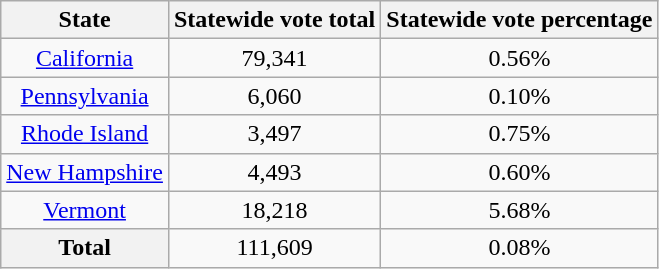<table class="wikitable" style="text-align:center">
<tr>
<th>State</th>
<th>Statewide vote total</th>
<th>Statewide vote percentage</th>
</tr>
<tr>
<td><a href='#'>California</a></td>
<td>79,341</td>
<td>0.56%</td>
</tr>
<tr>
<td><a href='#'>Pennsylvania</a></td>
<td>6,060</td>
<td>0.10%</td>
</tr>
<tr>
<td><a href='#'>Rhode Island</a></td>
<td>3,497</td>
<td>0.75%</td>
</tr>
<tr>
<td><a href='#'>New Hampshire</a></td>
<td>4,493</td>
<td>0.60%</td>
</tr>
<tr>
<td><a href='#'>Vermont</a></td>
<td>18,218</td>
<td>5.68%</td>
</tr>
<tr>
<th>Total</th>
<td>111,609</td>
<td>0.08%</td>
</tr>
</table>
